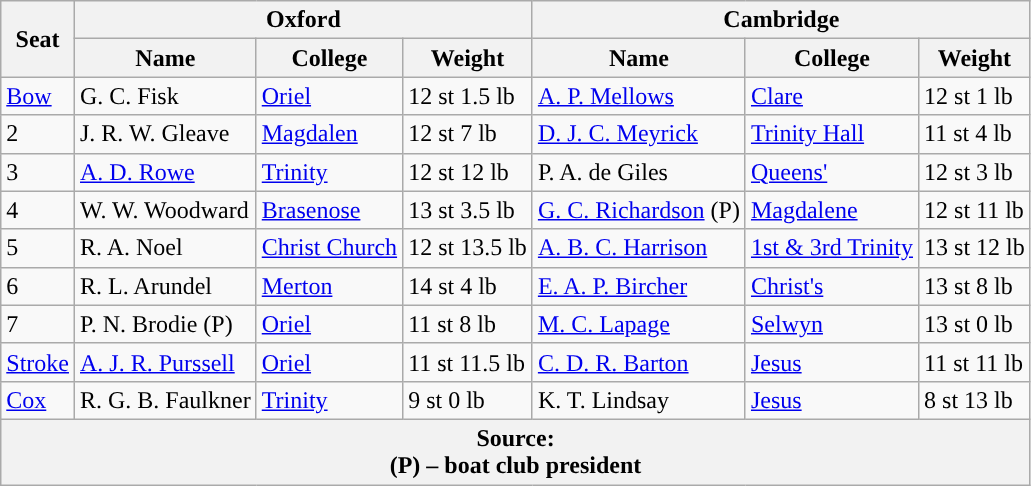<table class="wikitable">
<tr>
<th rowspan="2" scope="col">Seat</th>
<th colspan="3" scope="col">Oxford <br> </th>
<th colspan="3" scope="col">Cambridge <br> </th>
</tr>
<tr>
<th>Name</th>
<th>College</th>
<th>Weight</th>
<th>Name</th>
<th>College</th>
<th>Weight</th>
</tr>
<tr>
<td><a href='#'>Bow</a></td>
<td>G. C. Fisk</td>
<td><a href='#'>Oriel</a></td>
<td>12 st 1.5 lb</td>
<td><a href='#'>A. P. Mellows</a></td>
<td><a href='#'>Clare</a></td>
<td>12 st 1 lb</td>
</tr>
<tr>
<td>2</td>
<td>J. R. W. Gleave</td>
<td><a href='#'>Magdalen</a></td>
<td>12 st 7 lb</td>
<td><a href='#'>D. J. C. Meyrick</a></td>
<td><a href='#'>Trinity Hall</a></td>
<td>11 st 4 lb</td>
</tr>
<tr>
<td>3</td>
<td><a href='#'>A. D. Rowe</a></td>
<td><a href='#'>Trinity</a></td>
<td>12 st 12 lb</td>
<td>P. A. de Giles</td>
<td><a href='#'>Queens'</a></td>
<td>12 st 3 lb</td>
</tr>
<tr>
<td>4</td>
<td>W. W. Woodward</td>
<td><a href='#'>Brasenose</a></td>
<td>13 st 3.5 lb</td>
<td><a href='#'>G. C. Richardson</a> (P)</td>
<td><a href='#'>Magdalene</a></td>
<td>12 st 11 lb</td>
</tr>
<tr>
<td>5</td>
<td>R. A. Noel</td>
<td><a href='#'>Christ Church</a></td>
<td>12 st 13.5 lb</td>
<td><a href='#'>A. B. C. Harrison</a></td>
<td><a href='#'>1st & 3rd Trinity</a></td>
<td>13 st 12 lb</td>
</tr>
<tr>
<td>6</td>
<td>R. L. Arundel</td>
<td><a href='#'>Merton</a></td>
<td>14 st 4 lb</td>
<td><a href='#'>E. A. P. Bircher</a></td>
<td><a href='#'>Christ's</a></td>
<td>13 st 8 lb</td>
</tr>
<tr>
<td>7</td>
<td>P. N. Brodie (P)</td>
<td><a href='#'>Oriel</a></td>
<td>11 st 8 lb</td>
<td><a href='#'>M. C. Lapage</a></td>
<td><a href='#'>Selwyn</a></td>
<td>13 st 0 lb</td>
</tr>
<tr>
<td><a href='#'>Stroke</a></td>
<td><a href='#'>A. J. R. Purssell</a></td>
<td><a href='#'>Oriel</a></td>
<td>11 st 11.5 lb</td>
<td><a href='#'>C. D. R. Barton</a></td>
<td><a href='#'>Jesus</a></td>
<td>11 st 11 lb</td>
</tr>
<tr>
<td><a href='#'>Cox</a></td>
<td>R. G. B. Faulkner</td>
<td><a href='#'>Trinity</a></td>
<td>9 st 0 lb</td>
<td>K. T. Lindsay</td>
<td><a href='#'>Jesus</a></td>
<td>8 st 13 lb</td>
</tr>
<tr>
<th colspan="7">Source:<br>(P) – boat club president</th>
</tr>
</table>
